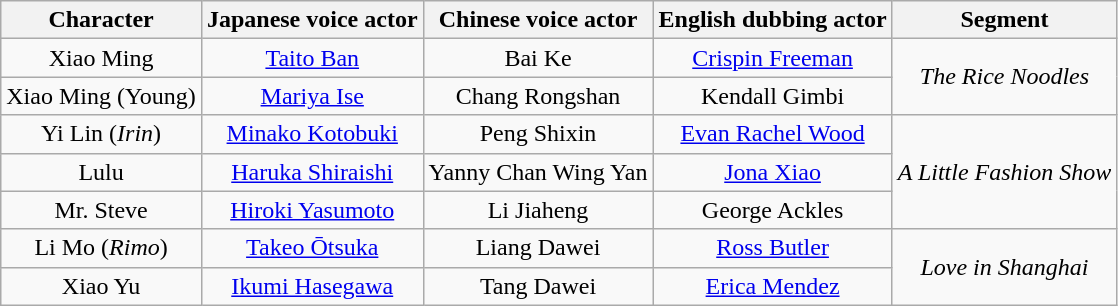<table class="wikitable" style="text-align: center">
<tr>
<th scope="col">Character</th>
<th scope="col">Japanese voice actor</th>
<th scope="col">Chinese voice actor</th>
<th scope="col">English dubbing actor</th>
<th scope="col">Segment</th>
</tr>
<tr>
<td>Xiao Ming</td>
<td><a href='#'>Taito Ban</a></td>
<td>Bai Ke</td>
<td><a href='#'>Crispin Freeman</a></td>
<td rowspan="2"><em>The Rice Noodles</em></td>
</tr>
<tr>
<td>Xiao Ming (Young)</td>
<td><a href='#'>Mariya Ise</a></td>
<td>Chang Rongshan</td>
<td>Kendall Gimbi</td>
</tr>
<tr>
<td>Yi Lin (<em>Irin</em>)</td>
<td><a href='#'>Minako Kotobuki</a></td>
<td>Peng Shixin</td>
<td><a href='#'>Evan Rachel Wood</a></td>
<td rowspan="3"><em>A Little Fashion Show</em></td>
</tr>
<tr>
<td>Lulu</td>
<td><a href='#'>Haruka Shiraishi</a></td>
<td>Yanny Chan Wing Yan</td>
<td><a href='#'>Jona Xiao</a></td>
</tr>
<tr>
<td>Mr. Steve</td>
<td><a href='#'>Hiroki Yasumoto</a></td>
<td>Li Jiaheng</td>
<td>George Ackles</td>
</tr>
<tr>
<td>Li Mo (<em>Rimo</em>)</td>
<td><a href='#'>Takeo Ōtsuka</a></td>
<td>Liang Dawei</td>
<td><a href='#'>Ross Butler</a></td>
<td rowspan="2"><em>Love in Shanghai</em></td>
</tr>
<tr>
<td>Xiao Yu</td>
<td><a href='#'>Ikumi Hasegawa</a></td>
<td>Tang Dawei</td>
<td><a href='#'>Erica Mendez</a></td>
</tr>
</table>
